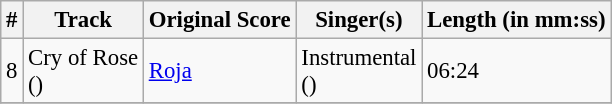<table class="wikitable" style="font-size: 95%;">
<tr>
<th>#</th>
<th>Track</th>
<th>Original Score</th>
<th>Singer(s)</th>
<th>Length (in mm:ss)</th>
</tr>
<tr>
<td>8</td>
<td>Cry of Rose<br>()</td>
<td><a href='#'>Roja</a></td>
<td>Instrumental<br>()</td>
<td>06:24</td>
</tr>
<tr>
</tr>
</table>
